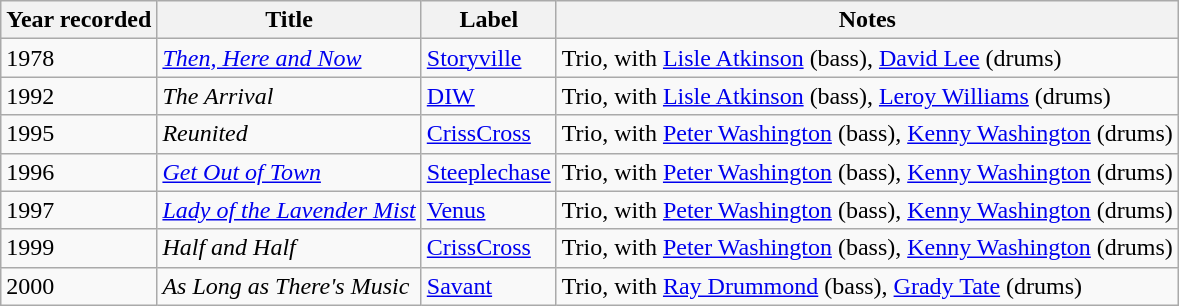<table class="wikitable sortable">
<tr>
<th style="text-align:center;">Year recorded</th>
<th>Title</th>
<th>Label</th>
<th>Notes</th>
</tr>
<tr>
<td>1978</td>
<td><em><a href='#'>Then, Here and Now</a></em></td>
<td><a href='#'>Storyville</a></td>
<td>Trio, with <a href='#'>Lisle Atkinson</a> (bass), <a href='#'>David Lee</a> (drums)</td>
</tr>
<tr>
<td>1992</td>
<td><em>The Arrival</em></td>
<td><a href='#'>DIW</a></td>
<td>Trio, with <a href='#'>Lisle Atkinson</a> (bass), <a href='#'>Leroy Williams</a> (drums)</td>
</tr>
<tr>
<td>1995</td>
<td><em>Reunited</em></td>
<td><a href='#'>CrissCross</a></td>
<td>Trio, with <a href='#'>Peter Washington</a> (bass), <a href='#'>Kenny Washington</a> (drums)</td>
</tr>
<tr>
<td>1996</td>
<td><em><a href='#'>Get Out of Town</a></em></td>
<td><a href='#'>Steeplechase</a></td>
<td>Trio, with <a href='#'>Peter Washington</a> (bass), <a href='#'>Kenny Washington</a> (drums)</td>
</tr>
<tr>
<td>1997</td>
<td><em><a href='#'>Lady of the Lavender Mist</a></em></td>
<td><a href='#'>Venus</a></td>
<td>Trio, with <a href='#'>Peter Washington</a> (bass), <a href='#'>Kenny Washington</a> (drums)</td>
</tr>
<tr>
<td>1999</td>
<td><em>Half and Half</em></td>
<td><a href='#'>CrissCross</a></td>
<td>Trio, with <a href='#'>Peter Washington</a> (bass), <a href='#'>Kenny Washington</a> (drums)</td>
</tr>
<tr>
<td>2000</td>
<td><em>As Long as There's Music</em></td>
<td><a href='#'>Savant</a></td>
<td>Trio, with <a href='#'>Ray Drummond</a> (bass), <a href='#'>Grady Tate</a> (drums)</td>
</tr>
</table>
